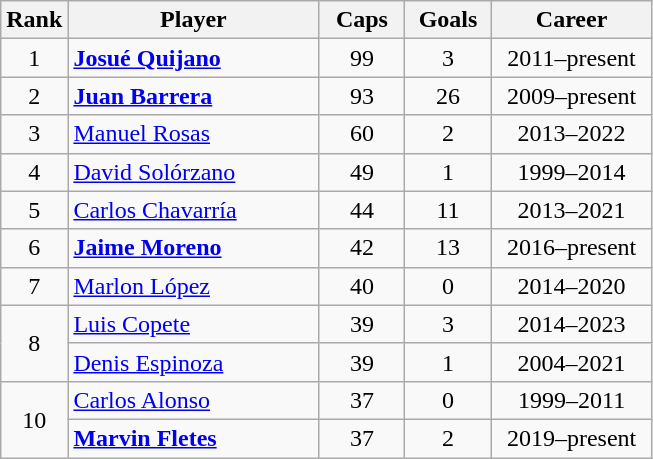<table class="wikitable sortable" style="text-align: center;">
<tr>
<th width=30px>Rank</th>
<th width=160px>Player</th>
<th width=50px>Caps</th>
<th width=50px>Goals</th>
<th width=100px>Career</th>
</tr>
<tr>
<td>1</td>
<td align=left><strong><a href='#'>Josué Quijano</a></strong></td>
<td>99</td>
<td>3</td>
<td>2011–present</td>
</tr>
<tr>
<td>2</td>
<td align=left><strong><a href='#'>Juan Barrera</a></strong></td>
<td>93</td>
<td>26</td>
<td>2009–present</td>
</tr>
<tr>
<td>3</td>
<td align=left><a href='#'>Manuel Rosas</a></td>
<td>60</td>
<td>2</td>
<td>2013–2022</td>
</tr>
<tr>
<td>4</td>
<td align=left><a href='#'>David Solórzano</a></td>
<td>49</td>
<td>1</td>
<td>1999–2014</td>
</tr>
<tr>
<td>5</td>
<td align=left><a href='#'>Carlos Chavarría</a></td>
<td>44</td>
<td>11</td>
<td>2013–2021</td>
</tr>
<tr>
<td>6</td>
<td align=left><strong><a href='#'>Jaime Moreno</a></strong></td>
<td>42</td>
<td>13</td>
<td>2016–present</td>
</tr>
<tr>
<td>7</td>
<td align=left><a href='#'>Marlon López</a></td>
<td>40</td>
<td>0</td>
<td>2014–2020</td>
</tr>
<tr>
<td rowspan=2>8</td>
<td align=left><a href='#'>Luis Copete</a></td>
<td>39</td>
<td>3</td>
<td>2014–2023</td>
</tr>
<tr>
<td align=left><a href='#'>Denis Espinoza</a></td>
<td>39</td>
<td>1</td>
<td>2004–2021</td>
</tr>
<tr>
<td rowspan=2>10</td>
<td align=left><a href='#'>Carlos Alonso</a></td>
<td>37</td>
<td>0</td>
<td>1999–2011</td>
</tr>
<tr>
<td align=left><strong><a href='#'>Marvin Fletes</a></strong></td>
<td>37</td>
<td>2</td>
<td>2019–present</td>
</tr>
</table>
